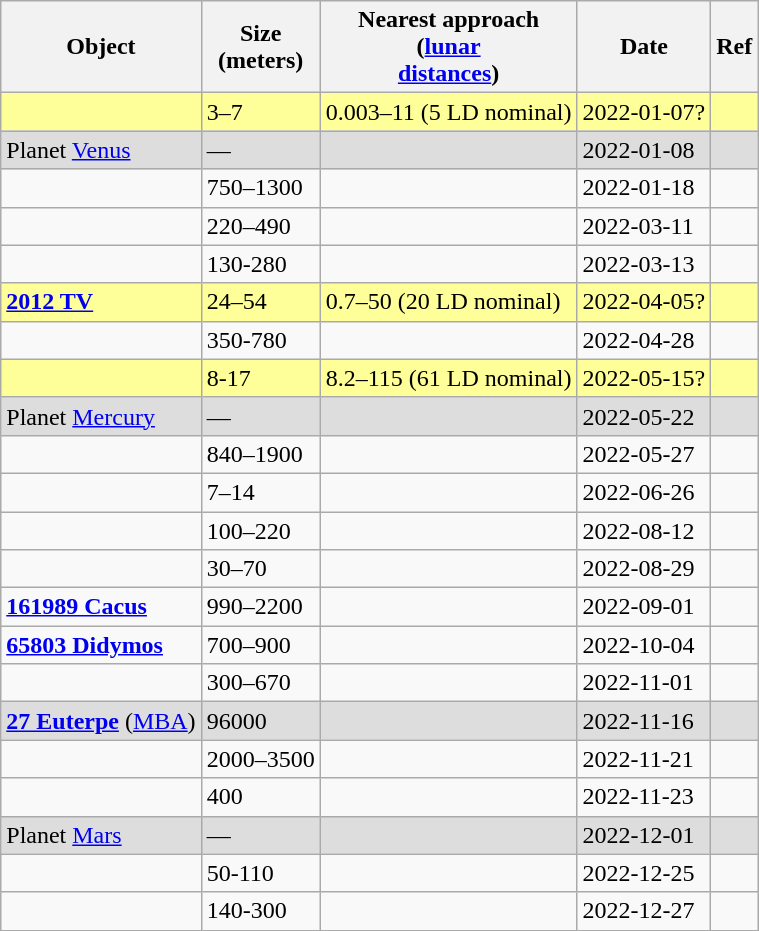<table class="wikitable sortable">
<tr>
<th>Object</th>
<th data-sort-type="number">Size<br>(meters)</th>
<th data-sort-type="number">Nearest approach<br>(<a href='#'>lunar<br>distances</a>)</th>
<th>Date</th>
<th>Ref</th>
</tr>
<tr bgcolor="#ffff99">
<td><strong></strong></td>
<td>3–7</td>
<td>0.003–11 (5 LD nominal)</td>
<td>2022-01-07?</td>
<td></td>
</tr>
<tr bgcolor="#dddddd" id=Venus>
<td>Planet <a href='#'>Venus</a></td>
<td>—</td>
<td></td>
<td>2022-01-08</td>
<td><small></small></td>
</tr>
<tr>
<td><strong></strong></td>
<td>750–1300</td>
<td></td>
<td>2022-01-18</td>
<td></td>
</tr>
<tr>
<td><strong></strong></td>
<td>220–490</td>
<td></td>
<td>2022-03-11</td>
<td></td>
</tr>
<tr>
<td><strong></strong></td>
<td>130-280</td>
<td></td>
<td>2022-03-13</td>
<td></td>
</tr>
<tr bgcolor="#ffff99">
<td><strong><a href='#'>2012 TV</a></strong></td>
<td>24–54</td>
<td>0.7–50 (20 LD nominal)</td>
<td>2022-04-05?</td>
<td></td>
</tr>
<tr>
<td></td>
<td>350-780</td>
<td></td>
<td>2022-04-28</td>
<td></td>
</tr>
<tr bgcolor="#ffff99">
<td><strong></strong></td>
<td>8-17</td>
<td>8.2–115 (61 LD nominal)</td>
<td>2022-05-15?</td>
<td><small></small></td>
</tr>
<tr bgcolor="#dddddd">
<td>Planet <a href='#'>Mercury</a></td>
<td>—</td>
<td></td>
<td>2022-05-22</td>
<td><small></small></td>
</tr>
<tr>
<td><strong></strong></td>
<td>840–1900</td>
<td></td>
<td>2022-05-27</td>
<td></td>
</tr>
<tr>
<td><strong></strong></td>
<td>7–14</td>
<td></td>
<td>2022-06-26</td>
<td></td>
</tr>
<tr>
<td></td>
<td>100–220</td>
<td></td>
<td>2022-08-12</td>
<td></td>
</tr>
<tr>
<td><strong></strong></td>
<td>30–70</td>
<td></td>
<td>2022-08-29</td>
<td></td>
</tr>
<tr>
<td><strong><a href='#'>161989 Cacus</a></strong></td>
<td>990–2200</td>
<td></td>
<td>2022-09-01</td>
<td></td>
</tr>
<tr>
<td><strong><a href='#'>65803 Didymos</a></strong></td>
<td>700–900</td>
<td></td>
<td>2022-10-04</td>
<td></td>
</tr>
<tr>
<td><strong></strong></td>
<td>300–670</td>
<td></td>
<td>2022-11-01</td>
<td></td>
</tr>
<tr bgcolor="#dddddd">
<td><strong><a href='#'>27 Euterpe</a></strong> (<a href='#'>MBA</a>)</td>
<td>96000</td>
<td></td>
<td>2022-11-16</td>
<td><small></small></td>
</tr>
<tr>
<td><strong></strong></td>
<td>2000–3500</td>
<td></td>
<td>2022-11-21</td>
<td></td>
</tr>
<tr>
<td><strong></strong></td>
<td>400</td>
<td></td>
<td>2022-11-23</td>
<td></td>
</tr>
<tr bgcolor="#dddddd">
<td>Planet <a href='#'>Mars</a></td>
<td>—</td>
<td></td>
<td>2022-12-01</td>
<td><small></small></td>
</tr>
<tr>
<td></td>
<td>50-110</td>
<td></td>
<td>2022-12-25</td>
<td></td>
</tr>
<tr>
<td><strong></strong></td>
<td>140-300</td>
<td></td>
<td>2022-12-27</td>
<td></td>
</tr>
</table>
